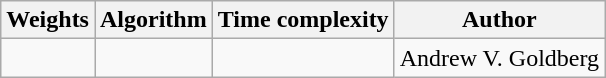<table class=wikitable>
<tr>
<th>Weights</th>
<th>Algorithm</th>
<th>Time complexity</th>
<th>Author</th>
</tr>
<tr>
<td></td>
<td></td>
<td></td>
<td>Andrew V. Goldberg</td>
</tr>
</table>
